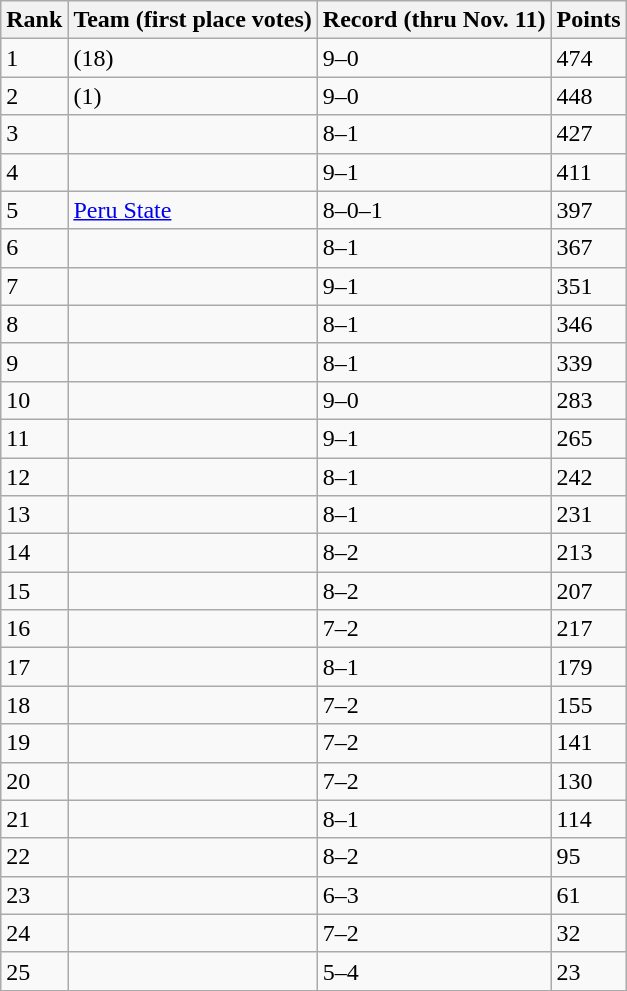<table class="wikitable">
<tr>
<th>Rank</th>
<th>Team (first place votes)</th>
<th>Record (thru Nov. 11)</th>
<th>Points</th>
</tr>
<tr>
<td>1</td>
<td> (18)</td>
<td>9–0</td>
<td>474</td>
</tr>
<tr>
<td>2</td>
<td> (1)</td>
<td>9–0</td>
<td>448</td>
</tr>
<tr>
<td>3</td>
<td></td>
<td>8–1</td>
<td>427</td>
</tr>
<tr>
<td>4</td>
<td></td>
<td>9–1</td>
<td>411</td>
</tr>
<tr>
<td>5</td>
<td><a href='#'>Peru State</a></td>
<td>8–0–1</td>
<td>397</td>
</tr>
<tr>
<td>6</td>
<td></td>
<td>8–1</td>
<td>367</td>
</tr>
<tr>
<td>7</td>
<td></td>
<td>9–1</td>
<td>351</td>
</tr>
<tr>
<td>8</td>
<td></td>
<td>8–1</td>
<td>346</td>
</tr>
<tr>
<td>9</td>
<td></td>
<td>8–1</td>
<td>339</td>
</tr>
<tr>
<td>10</td>
<td></td>
<td>9–0</td>
<td>283</td>
</tr>
<tr>
<td>11</td>
<td></td>
<td>9–1</td>
<td>265</td>
</tr>
<tr>
<td>12</td>
<td></td>
<td>8–1</td>
<td>242</td>
</tr>
<tr>
<td>13</td>
<td></td>
<td>8–1</td>
<td>231</td>
</tr>
<tr>
<td>14</td>
<td></td>
<td>8–2</td>
<td>213</td>
</tr>
<tr>
<td>15</td>
<td></td>
<td>8–2</td>
<td>207</td>
</tr>
<tr>
<td>16</td>
<td></td>
<td>7–2</td>
<td>217</td>
</tr>
<tr>
<td>17</td>
<td></td>
<td>8–1</td>
<td>179</td>
</tr>
<tr>
<td>18</td>
<td></td>
<td>7–2</td>
<td>155</td>
</tr>
<tr>
<td>19</td>
<td></td>
<td>7–2</td>
<td>141</td>
</tr>
<tr>
<td>20</td>
<td></td>
<td>7–2</td>
<td>130</td>
</tr>
<tr>
<td>21</td>
<td></td>
<td>8–1</td>
<td>114</td>
</tr>
<tr>
<td>22</td>
<td></td>
<td>8–2</td>
<td>95</td>
</tr>
<tr>
<td>23</td>
<td></td>
<td>6–3</td>
<td>61</td>
</tr>
<tr>
<td>24</td>
<td></td>
<td>7–2</td>
<td>32</td>
</tr>
<tr>
<td>25</td>
<td></td>
<td>5–4</td>
<td>23</td>
</tr>
<tr>
</tr>
</table>
